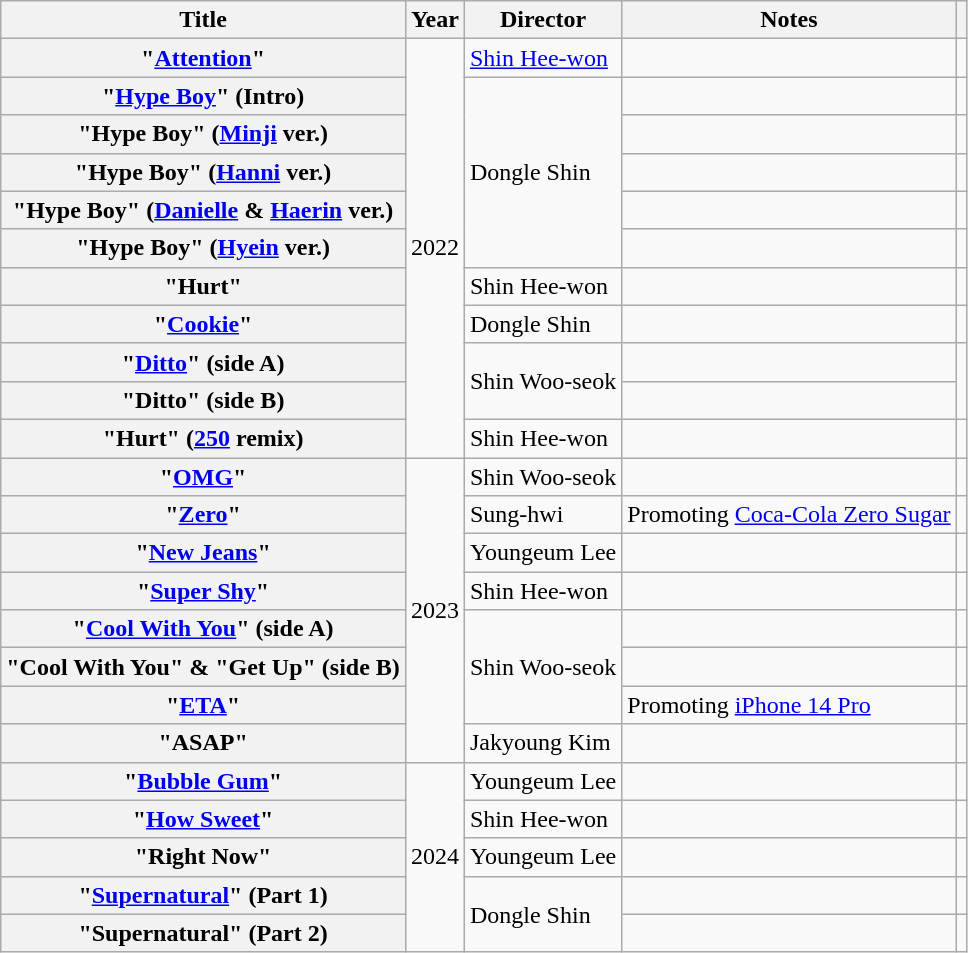<table class="wikitable plainrowheaders">
<tr>
<th scope="col">Title</th>
<th scope="col">Year</th>
<th scope="col">Director</th>
<th scope="col" class="unsortable">Notes</th>
<th scope="col" class="unsortable"></th>
</tr>
<tr>
<th scope="row">"<a href='#'>Attention</a>"</th>
<td rowspan="11" style="text-align:center">2022</td>
<td><a href='#'>Shin Hee-won</a></td>
<td></td>
<td style="text-align:center"></td>
</tr>
<tr>
<th scope="row">"<a href='#'>Hype Boy</a>" (Intro)</th>
<td rowspan="5">Dongle Shin</td>
<td></td>
<td style="text-align:center"></td>
</tr>
<tr>
<th scope="row">"Hype Boy" (<a href='#'>Minji</a> ver.)</th>
<td></td>
<td style="text-align:center"></td>
</tr>
<tr>
<th scope="row">"Hype Boy" (<a href='#'>Hanni</a> ver.)</th>
<td></td>
<td style="text-align:center"></td>
</tr>
<tr>
<th scope="row">"Hype Boy" (<a href='#'>Danielle</a> & <a href='#'>Haerin</a> ver.)</th>
<td></td>
<td style="text-align:center"></td>
</tr>
<tr>
<th scope="row">"Hype Boy" (<a href='#'>Hyein</a> ver.)</th>
<td></td>
<td style="text-align:center"></td>
</tr>
<tr>
<th scope="row">"Hurt"</th>
<td>Shin Hee-won</td>
<td></td>
<td style="text-align:center"></td>
</tr>
<tr>
<th scope="row">"<a href='#'>Cookie</a>"</th>
<td>Dongle Shin</td>
<td></td>
<td style="text-align:center"></td>
</tr>
<tr>
<th scope="row">"<a href='#'>Ditto</a>" (side A)</th>
<td rowspan="2">Shin Woo-seok</td>
<td></td>
<td rowspan="2" style="text-align:center"></td>
</tr>
<tr>
<th scope="row">"Ditto" (side B)</th>
<td></td>
</tr>
<tr>
<th scope="row">"Hurt" (<a href='#'>250</a> remix)</th>
<td>Shin Hee-won</td>
<td></td>
<td style="text-align:center"></td>
</tr>
<tr>
<th scope="row">"<a href='#'>OMG</a>"</th>
<td rowspan="8" style="text-align:center">2023</td>
<td>Shin Woo-seok</td>
<td></td>
<td style="text-align:center"></td>
</tr>
<tr>
<th scope="row">"<a href='#'>Zero</a>"</th>
<td>Sung-hwi</td>
<td>Promoting <a href='#'>Coca-Cola Zero Sugar</a></td>
<td style="text-align:center"></td>
</tr>
<tr>
<th scope="row">"<a href='#'>New Jeans</a>"</th>
<td>Youngeum Lee</td>
<td></td>
<td style="text-align:center"></td>
</tr>
<tr>
<th scope="row">"<a href='#'>Super Shy</a>"</th>
<td>Shin Hee-won</td>
<td></td>
<td style="text-align:center"></td>
</tr>
<tr>
<th scope="row">"<a href='#'>Cool With You</a>" (side A)</th>
<td rowspan="3">Shin Woo-seok</td>
<td></td>
<td style="text-align:center"></td>
</tr>
<tr>
<th scope="row">"Cool With You" & "Get Up" (side B)</th>
<td></td>
<td style="text-align:center"></td>
</tr>
<tr>
<th scope="row">"<a href='#'>ETA</a>"</th>
<td>Promoting <a href='#'>iPhone 14 Pro</a></td>
<td style="text-align:center"></td>
</tr>
<tr>
<th scope="row">"ASAP"</th>
<td>Jakyoung Kim</td>
<td></td>
<td style="text-align:center"></td>
</tr>
<tr>
<th scope="row">"<a href='#'>Bubble Gum</a>"</th>
<td rowspan="5" style="text-align:center">2024</td>
<td>Youngeum Lee</td>
<td></td>
<td style="text-align:center"></td>
</tr>
<tr>
<th scope="row">"<a href='#'>How Sweet</a>"</th>
<td>Shin Hee-won</td>
<td></td>
<td style="text-align:center"></td>
</tr>
<tr>
<th scope="row">"Right Now"</th>
<td>Youngeum Lee</td>
<td></td>
<td style="text-align:center"></td>
</tr>
<tr>
<th scope="row">"<a href='#'>Supernatural</a>" (Part 1)</th>
<td rowspan="2">Dongle Shin</td>
<td></td>
<td style="text-align:center"></td>
</tr>
<tr>
<th scope="row">"Supernatural" (Part 2)</th>
<td></td>
<td style="text-align:center"></td>
</tr>
</table>
